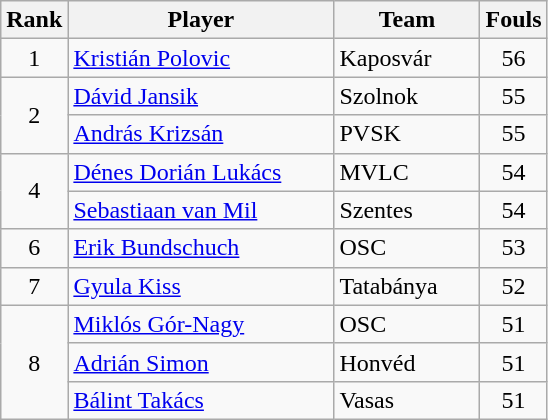<table class="wikitable" style="text-align:center">
<tr>
<th>Rank</th>
<th width="170">Player</th>
<th width="90">Team</th>
<th>Fouls</th>
</tr>
<tr>
<td rowspan="1">1</td>
<td align="left"> <a href='#'>Kristián Polovic</a></td>
<td align="left"> Kaposvár</td>
<td>56</td>
</tr>
<tr>
<td rowspan="2">2</td>
<td align="left"> <a href='#'>Dávid Jansik</a></td>
<td align="left"> Szolnok</td>
<td>55</td>
</tr>
<tr>
<td align="left"> <a href='#'>András Krizsán</a></td>
<td align="left"> PVSK</td>
<td>55</td>
</tr>
<tr>
<td rowspan="2">4</td>
<td align="left"> <a href='#'>Dénes Dorián Lukács</a></td>
<td align="left"> MVLC</td>
<td>54</td>
</tr>
<tr>
<td align="left"> <a href='#'>Sebastiaan van Mil</a></td>
<td align="left"> Szentes</td>
<td>54</td>
</tr>
<tr>
<td rowspan="1">6</td>
<td align="left">  <a href='#'>Erik Bundschuch</a></td>
<td align="left"> OSC</td>
<td>53</td>
</tr>
<tr>
<td rowspan="1">7</td>
<td align="left"> <a href='#'>Gyula Kiss</a></td>
<td align="left"> Tatabánya</td>
<td>52</td>
</tr>
<tr>
<td rowspan="3">8</td>
<td align="left"> <a href='#'>Miklós Gór-Nagy</a></td>
<td align="left"> OSC</td>
<td>51</td>
</tr>
<tr>
<td align="left"> <a href='#'>Adrián Simon</a></td>
<td align="left"> Honvéd</td>
<td>51</td>
</tr>
<tr>
<td align="left"> <a href='#'>Bálint Takács</a></td>
<td align="left"> Vasas</td>
<td>51</td>
</tr>
</table>
